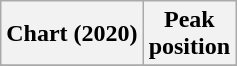<table class="wikitable plainrowheaders" style="text-align:center">
<tr>
<th scope="col">Chart (2020)</th>
<th scope="col">Peak<br>position</th>
</tr>
<tr>
</tr>
</table>
